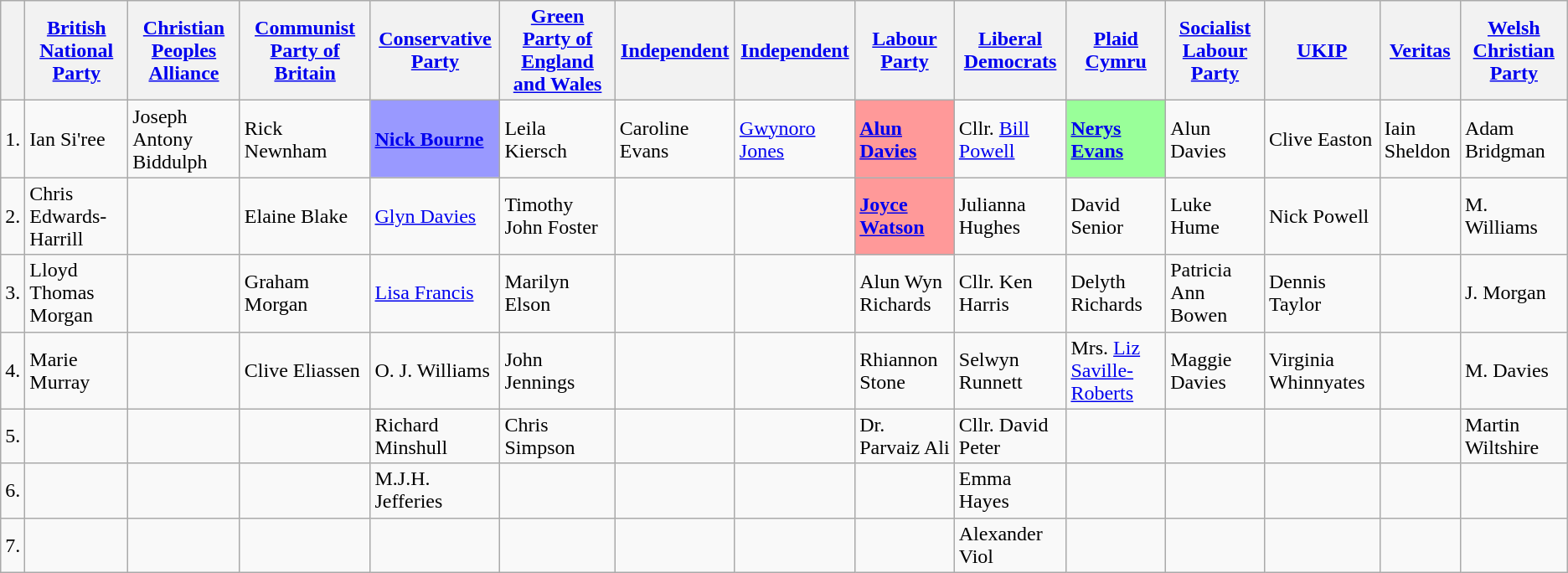<table class="wikitable">
<tr>
<th></th>
<th><a href='#'>British National Party</a></th>
<th><a href='#'>Christian Peoples Alliance</a></th>
<th><a href='#'>Communist Party of Britain</a></th>
<th><a href='#'>Conservative Party</a></th>
<th><a href='#'>Green Party of England and Wales</a></th>
<th><a href='#'>Independent</a></th>
<th><a href='#'>Independent</a></th>
<th><a href='#'>Labour Party</a></th>
<th><a href='#'>Liberal Democrats</a></th>
<th><a href='#'>Plaid Cymru</a></th>
<th><a href='#'>Socialist Labour Party</a></th>
<th><a href='#'>UKIP</a></th>
<th><a href='#'>Veritas</a></th>
<th><a href='#'>Welsh Christian Party</a></th>
</tr>
<tr>
<td>1.</td>
<td>Ian Si'ree</td>
<td>Joseph Antony Biddulph</td>
<td>Rick Newnham</td>
<td style="background: #9999FF"><strong><a href='#'>Nick Bourne</a></strong></td>
<td>Leila Kiersch</td>
<td>Caroline Evans</td>
<td><a href='#'>Gwynoro Jones</a></td>
<td style="background: #FF9999"><strong><a href='#'>Alun Davies</a></strong></td>
<td>Cllr. <a href='#'>Bill Powell</a></td>
<td style="background: #99FF99"><strong><a href='#'>Nerys Evans</a></strong></td>
<td>Alun Davies</td>
<td>Clive Easton</td>
<td>Iain Sheldon</td>
<td>Adam Bridgman</td>
</tr>
<tr>
<td>2.</td>
<td>Chris Edwards-Harrill</td>
<td></td>
<td>Elaine Blake</td>
<td><a href='#'>Glyn Davies</a></td>
<td>Timothy John Foster</td>
<td></td>
<td></td>
<td style="background: #FF9999"><strong><a href='#'>Joyce Watson</a></strong></td>
<td>Julianna Hughes</td>
<td>David Senior</td>
<td>Luke Hume</td>
<td>Nick Powell</td>
<td></td>
<td>M. Williams</td>
</tr>
<tr>
<td>3.</td>
<td>Lloyd Thomas Morgan</td>
<td></td>
<td>Graham Morgan</td>
<td><a href='#'>Lisa Francis</a></td>
<td>Marilyn Elson</td>
<td></td>
<td></td>
<td>Alun Wyn Richards</td>
<td>Cllr. Ken Harris</td>
<td>Delyth Richards</td>
<td>Patricia Ann Bowen</td>
<td>Dennis Taylor</td>
<td></td>
<td>J. Morgan</td>
</tr>
<tr>
<td>4.</td>
<td>Marie Murray</td>
<td></td>
<td>Clive Eliassen</td>
<td>O. J. Williams</td>
<td>John Jennings</td>
<td></td>
<td></td>
<td>Rhiannon Stone</td>
<td>Selwyn Runnett</td>
<td>Mrs. <a href='#'>Liz Saville-Roberts</a></td>
<td>Maggie Davies</td>
<td>Virginia Whinnyates</td>
<td></td>
<td>M. Davies</td>
</tr>
<tr>
<td>5.</td>
<td></td>
<td></td>
<td></td>
<td>Richard Minshull</td>
<td>Chris Simpson</td>
<td></td>
<td></td>
<td>Dr. Parvaiz Ali</td>
<td>Cllr. David Peter</td>
<td></td>
<td></td>
<td></td>
<td></td>
<td>Martin Wiltshire</td>
</tr>
<tr>
<td>6.</td>
<td></td>
<td></td>
<td></td>
<td>M.J.H. Jefferies</td>
<td></td>
<td></td>
<td></td>
<td></td>
<td>Emma Hayes</td>
<td></td>
<td></td>
<td></td>
<td></td>
<td></td>
</tr>
<tr>
<td>7.</td>
<td></td>
<td></td>
<td></td>
<td></td>
<td></td>
<td></td>
<td></td>
<td></td>
<td>Alexander Viol</td>
<td></td>
<td></td>
<td></td>
<td></td>
<td></td>
</tr>
</table>
